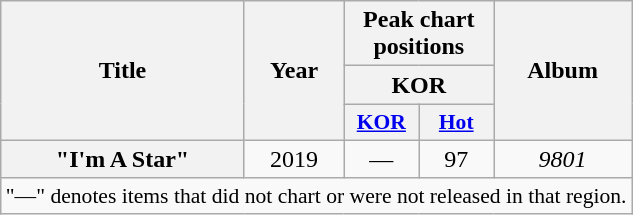<table class="wikitable plainrowheaders" style="text-align:center;">
<tr>
<th scope="col" rowspan="3">Title</th>
<th scope="col" rowspan="3">Year</th>
<th scope="col" colspan="2">Peak chart positions</th>
<th scope="col" rowspan="3">Album</th>
</tr>
<tr>
<th colspan="2">KOR</th>
</tr>
<tr>
<th scope="col" style="width:3em;font-size:90%;"><a href='#'>KOR</a><br></th>
<th scope="col" style="width:3em;font-size:90%;"><a href='#'>Hot</a><br></th>
</tr>
<tr>
<th scope="row">"I'm A Star" </th>
<td>2019</td>
<td>—</td>
<td>97</td>
<td><em>9801</em></td>
</tr>
<tr>
<td colspan="8" style="font-size:90%;">"—" denotes items that did not chart or were not released in that region.</td>
</tr>
</table>
